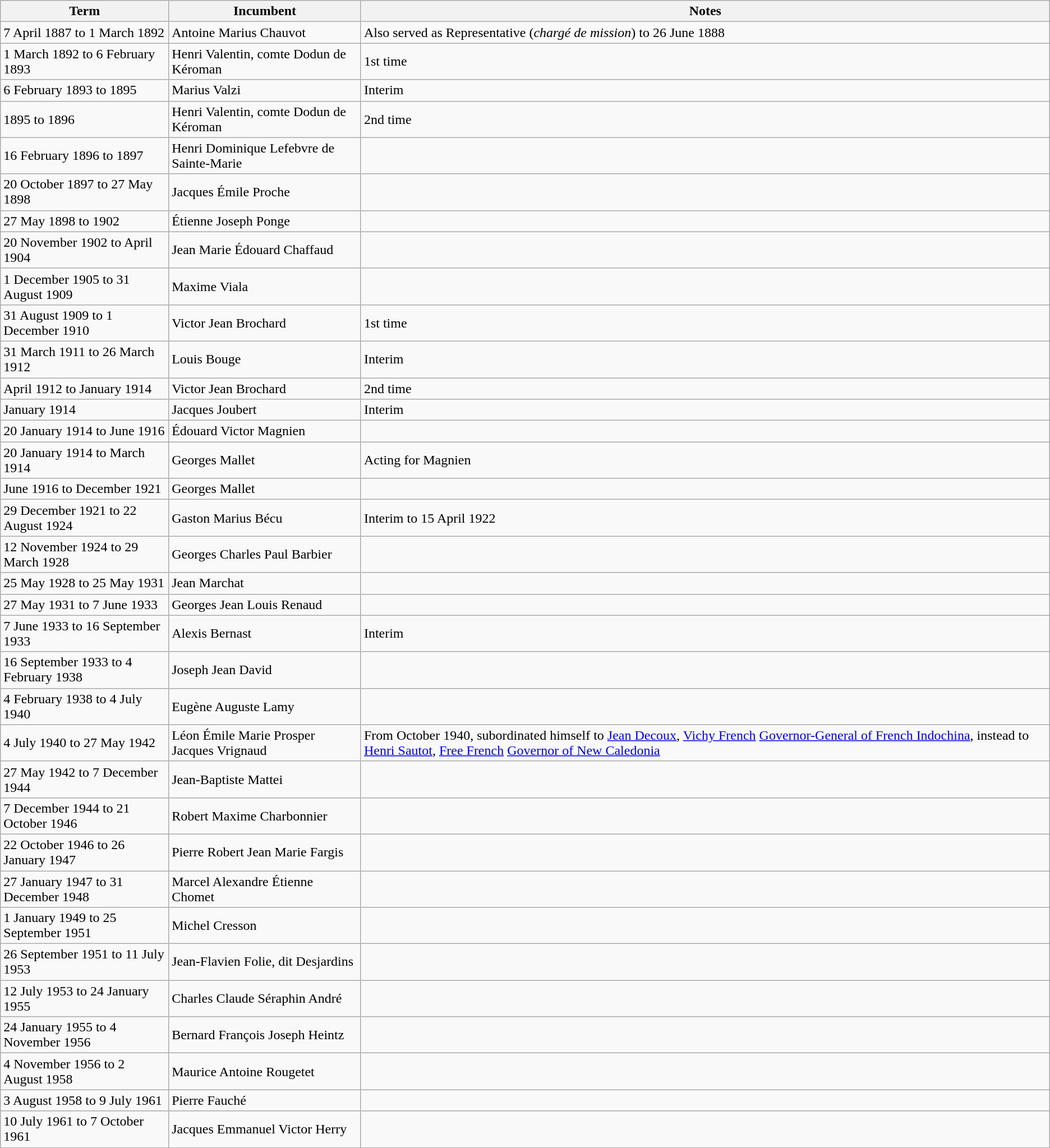<table class="wikitable">
<tr>
<th>Term</th>
<th>Incumbent</th>
<th>Notes</th>
</tr>
<tr>
<td>7 April 1887 to 1 March 1892</td>
<td>Antoine Marius Chauvot</td>
<td>Also served as Representative (<em>chargé de mission</em>) to 26 June 1888</td>
</tr>
<tr>
<td>1 March 1892 to 6 February 1893</td>
<td>Henri Valentin, comte Dodun de Kéroman</td>
<td>1st time</td>
</tr>
<tr>
<td>6 February 1893 to 1895</td>
<td>Marius Valzi</td>
<td>Interim</td>
</tr>
<tr>
<td>1895 to 1896</td>
<td>Henri Valentin, comte Dodun de Kéroman</td>
<td>2nd time</td>
</tr>
<tr>
<td>16 February 1896 to 1897</td>
<td>Henri Dominique Lefebvre de Sainte-Marie</td>
<td></td>
</tr>
<tr>
<td>20 October 1897 to 27 May 1898</td>
<td>Jacques Émile Proche</td>
<td></td>
</tr>
<tr>
<td>27 May 1898 to 1902</td>
<td>Étienne Joseph Ponge</td>
<td></td>
</tr>
<tr>
<td>20 November 1902 to April 1904</td>
<td>Jean Marie Édouard Chaffaud</td>
<td></td>
</tr>
<tr>
<td>1 December 1905 to 31 August 1909</td>
<td>Maxime Viala</td>
<td></td>
</tr>
<tr>
<td>31 August 1909 to 1 December 1910</td>
<td>Victor Jean Brochard</td>
<td>1st time</td>
</tr>
<tr>
<td>31 March 1911 to 26 March 1912</td>
<td>Louis Bouge</td>
<td>Interim</td>
</tr>
<tr>
<td>April 1912 to January 1914</td>
<td>Victor Jean Brochard</td>
<td>2nd time</td>
</tr>
<tr>
<td>January 1914</td>
<td>Jacques Joubert</td>
<td>Interim</td>
</tr>
<tr>
<td>20 January 1914 to June 1916</td>
<td>Édouard Victor Magnien</td>
<td></td>
</tr>
<tr>
<td>20 January 1914 to March 1914</td>
<td>Georges Mallet</td>
<td>Acting for Magnien</td>
</tr>
<tr>
<td>June 1916 to December 1921</td>
<td>Georges Mallet</td>
<td></td>
</tr>
<tr>
<td>29 December 1921 to 22 August 1924</td>
<td>Gaston Marius Bécu</td>
<td>Interim to 15 April 1922</td>
</tr>
<tr>
<td>12 November 1924 to 29 March 1928</td>
<td>Georges Charles Paul Barbier</td>
<td></td>
</tr>
<tr>
<td>25 May 1928 to 25 May 1931</td>
<td>Jean Marchat</td>
<td></td>
</tr>
<tr>
<td>27 May 1931 to 7 June 1933</td>
<td>Georges Jean Louis Renaud</td>
<td></td>
</tr>
<tr>
<td>7 June 1933 to 16 September 1933</td>
<td>Alexis Bernast</td>
<td>Interim</td>
</tr>
<tr>
<td>16 September 1933 to 4 February 1938</td>
<td>Joseph Jean David</td>
<td></td>
</tr>
<tr>
<td>4 February 1938 to 4 July 1940</td>
<td>Eugène Auguste Lamy</td>
<td></td>
</tr>
<tr>
<td>4 July 1940 to 27 May 1942</td>
<td>Léon Émile Marie Prosper Jacques Vrignaud</td>
<td>From October 1940, subordinated himself to <a href='#'>Jean Decoux</a>, <a href='#'>Vichy French</a> <a href='#'>Governor-General of French Indochina</a>, instead to <a href='#'>Henri Sautot</a>, <a href='#'>Free French</a> <a href='#'>Governor of New Caledonia</a></td>
</tr>
<tr>
<td>27 May 1942 to 7 December 1944</td>
<td>Jean-Baptiste Mattei</td>
<td></td>
</tr>
<tr>
<td>7 December 1944 to 21 October 1946</td>
<td>Robert Maxime Charbonnier</td>
<td></td>
</tr>
<tr>
<td>22 October 1946 to 26 January 1947</td>
<td>Pierre Robert Jean Marie Fargis</td>
<td></td>
</tr>
<tr>
<td>27 January 1947 to 31 December 1948</td>
<td>Marcel Alexandre Étienne Chomet</td>
<td></td>
</tr>
<tr>
<td>1 January 1949 to 25 September 1951</td>
<td>Michel Cresson</td>
<td></td>
</tr>
<tr>
<td>26 September 1951 to 11 July 1953</td>
<td>Jean-Flavien Folie, dit Desjardins</td>
<td></td>
</tr>
<tr>
<td>12 July 1953 to 24 January 1955</td>
<td>Charles Claude Séraphin André</td>
<td></td>
</tr>
<tr>
<td>24 January 1955 to 4 November 1956</td>
<td>Bernard François Joseph Heintz</td>
<td></td>
</tr>
<tr>
<td>4 November 1956 to 2 August 1958</td>
<td>Maurice Antoine Rougetet</td>
<td></td>
</tr>
<tr>
<td>3 August 1958 to 9 July 1961</td>
<td>Pierre Fauché</td>
<td></td>
</tr>
<tr>
<td>10 July 1961 to 7 October 1961</td>
<td>Jacques Emmanuel Victor Herry</td>
<td></td>
</tr>
</table>
